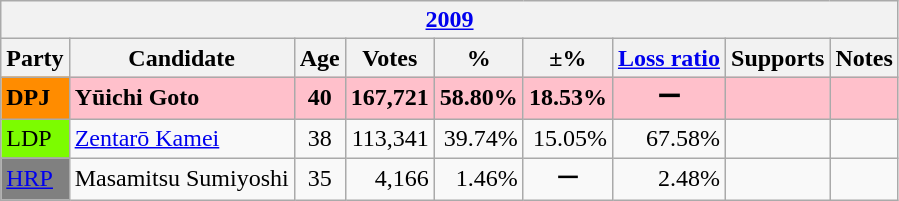<table class="wikitable">
<tr>
<th colspan="9"><a href='#'>2009</a></th>
</tr>
<tr>
<th>Party</th>
<th>Candidate</th>
<th>Age</th>
<th>Votes</th>
<th>%</th>
<th>±%</th>
<th><a href='#'>Loss ratio</a></th>
<th>Supports</th>
<th>Notes</th>
</tr>
<tr>
<td style="background:darkorange ;"><strong>DPJ</strong></td>
<td style="background:pink;"><strong>Yūichi Goto</strong></td>
<td style="background:pink;text-align:center"><strong>40</strong></td>
<td style="background:pink;text-align:right"><strong>167,721</strong></td>
<td style="background:pink;text-align:right"><strong>58.80%</strong></td>
<td style="background:pink; text-align:right"><strong>18.53%</strong></td>
<td style="background:pink;text-align:center"><strong>ー</strong></td>
<td style="background:pink;"></td>
<td style="background:pink;"></td>
</tr>
<tr>
<td style="background:lawngreen;">LDP</td>
<td><a href='#'>Zentarō Kamei</a></td>
<td style="text-align:center">38</td>
<td style="text-align:right">113,341</td>
<td style="text-align:right">39.74%</td>
<td style="text-align:right">15.05%</td>
<td style="text-align:right">67.58%</td>
<td></td>
<td></td>
</tr>
<tr>
<td style="background:gray;"><a href='#'>HRP</a></td>
<td>Masamitsu Sumiyoshi</td>
<td style="text-align:center">35</td>
<td style="text-align:right">4,166</td>
<td style="text-align:right">1.46%</td>
<td style="text-align:center">ー</td>
<td style="text-align:right">2.48%</td>
<td></td>
<td></td>
</tr>
</table>
